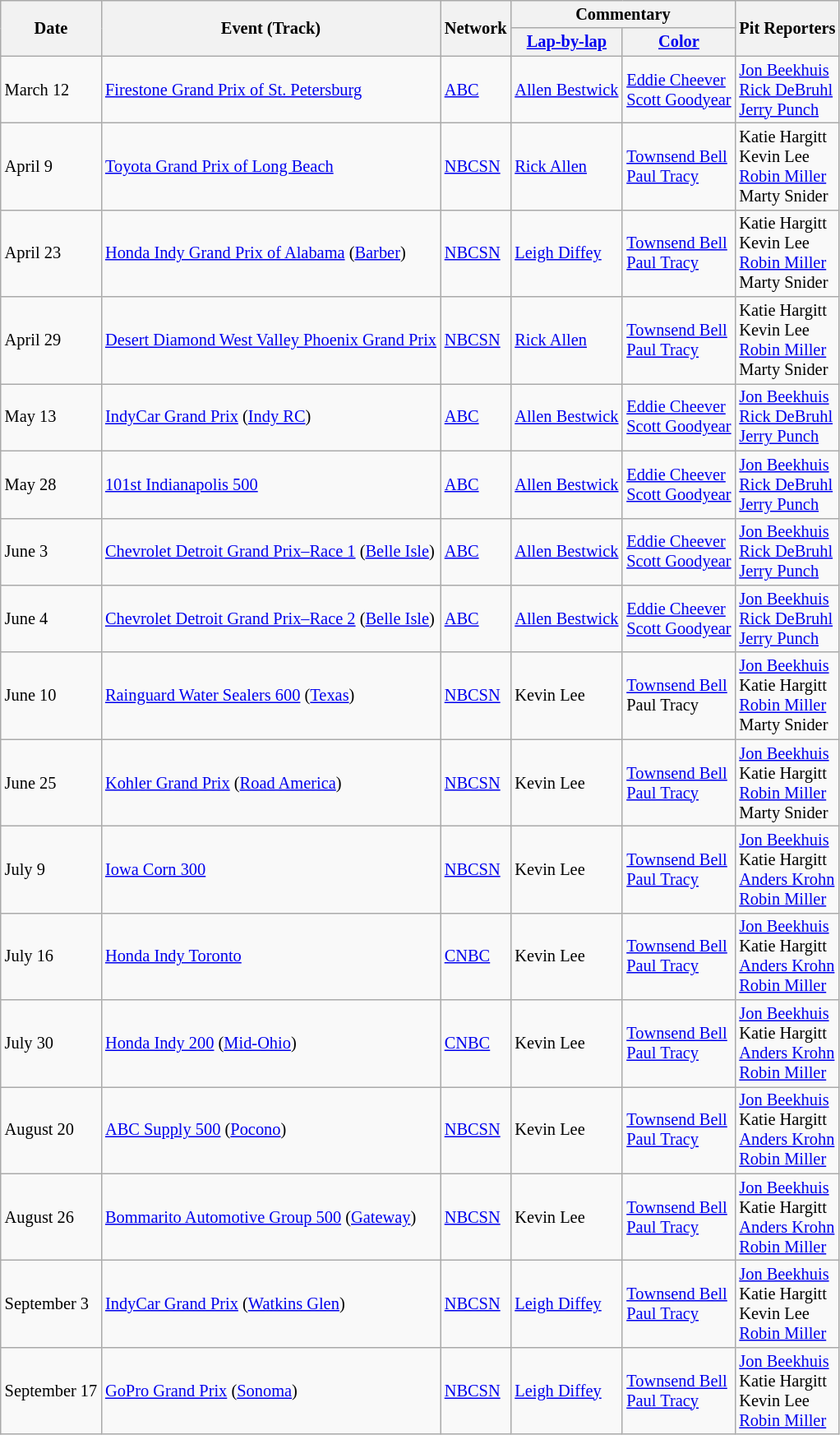<table class="wikitable" style="font-size: 85%;">
<tr>
<th rowspan=2>Date</th>
<th rowspan=2>Event (Track)</th>
<th rowspan=2>Network<br></th>
<th colspan=2>Commentary</th>
<th rowspan=2>Pit Reporters</th>
</tr>
<tr>
<th><a href='#'>Lap-by-lap</a></th>
<th><a href='#'>Color</a></th>
</tr>
<tr>
<td>March 12</td>
<td><a href='#'>Firestone Grand Prix of St. Petersburg</a></td>
<td><a href='#'>ABC</a></td>
<td><a href='#'>Allen Bestwick</a></td>
<td><a href='#'>Eddie Cheever</a><br><a href='#'>Scott Goodyear</a></td>
<td><a href='#'>Jon Beekhuis</a><br><a href='#'>Rick DeBruhl</a><br><a href='#'>Jerry Punch</a></td>
</tr>
<tr>
<td>April 9</td>
<td><a href='#'>Toyota Grand Prix of Long Beach</a></td>
<td><a href='#'>NBCSN</a></td>
<td><a href='#'>Rick Allen</a></td>
<td><a href='#'>Townsend Bell</a><br><a href='#'>Paul Tracy</a></td>
<td>Katie Hargitt<br>Kevin Lee<br><a href='#'>Robin Miller</a><br>Marty Snider</td>
</tr>
<tr>
<td>April 23</td>
<td><a href='#'>Honda Indy Grand Prix of Alabama</a> (<a href='#'>Barber</a>)</td>
<td><a href='#'>NBCSN</a></td>
<td><a href='#'>Leigh Diffey</a></td>
<td><a href='#'>Townsend Bell</a><br><a href='#'>Paul Tracy</a></td>
<td>Katie Hargitt<br>Kevin Lee<br><a href='#'>Robin Miller</a><br>Marty Snider</td>
</tr>
<tr>
<td>April 29</td>
<td><a href='#'>Desert Diamond West Valley Phoenix Grand Prix</a></td>
<td><a href='#'>NBCSN</a></td>
<td><a href='#'>Rick Allen</a></td>
<td><a href='#'>Townsend Bell</a><br><a href='#'>Paul Tracy</a></td>
<td>Katie Hargitt<br>Kevin Lee<br><a href='#'>Robin Miller</a><br>Marty Snider</td>
</tr>
<tr>
<td>May 13</td>
<td><a href='#'>IndyCar Grand Prix</a> (<a href='#'>Indy RC</a>)</td>
<td><a href='#'>ABC</a></td>
<td><a href='#'>Allen Bestwick</a></td>
<td><a href='#'>Eddie Cheever</a><br><a href='#'>Scott Goodyear</a></td>
<td><a href='#'>Jon Beekhuis</a><br><a href='#'>Rick DeBruhl</a><br><a href='#'>Jerry Punch</a></td>
</tr>
<tr>
<td>May 28</td>
<td><a href='#'>101st Indianapolis 500</a></td>
<td><a href='#'>ABC</a></td>
<td><a href='#'>Allen Bestwick</a></td>
<td><a href='#'>Eddie Cheever</a><br><a href='#'>Scott Goodyear</a></td>
<td><a href='#'>Jon Beekhuis</a><br><a href='#'>Rick DeBruhl</a><br><a href='#'>Jerry Punch</a></td>
</tr>
<tr>
<td>June 3</td>
<td><a href='#'>Chevrolet Detroit Grand Prix–Race 1</a> (<a href='#'>Belle Isle</a>)</td>
<td><a href='#'>ABC</a></td>
<td><a href='#'>Allen Bestwick</a></td>
<td><a href='#'>Eddie Cheever</a><br><a href='#'>Scott Goodyear</a></td>
<td><a href='#'>Jon Beekhuis</a><br><a href='#'>Rick DeBruhl</a><br><a href='#'>Jerry Punch</a></td>
</tr>
<tr>
<td>June 4</td>
<td><a href='#'>Chevrolet Detroit Grand Prix–Race 2</a> (<a href='#'>Belle Isle</a>)</td>
<td><a href='#'>ABC</a></td>
<td><a href='#'>Allen Bestwick</a></td>
<td><a href='#'>Eddie Cheever</a><br><a href='#'>Scott Goodyear</a></td>
<td><a href='#'>Jon Beekhuis</a><br><a href='#'>Rick DeBruhl</a><br><a href='#'>Jerry Punch</a></td>
</tr>
<tr>
<td>June 10</td>
<td><a href='#'>Rainguard Water Sealers 600</a> (<a href='#'>Texas</a>)</td>
<td><a href='#'>NBCSN</a></td>
<td>Kevin Lee</td>
<td><a href='#'>Townsend Bell</a><br>Paul Tracy</td>
<td><a href='#'>Jon Beekhuis</a><br>Katie Hargitt<br><a href='#'>Robin Miller</a><br>Marty Snider</td>
</tr>
<tr>
<td>June 25</td>
<td><a href='#'>Kohler Grand Prix</a> (<a href='#'>Road America</a>)</td>
<td><a href='#'>NBCSN</a></td>
<td>Kevin Lee</td>
<td><a href='#'>Townsend Bell</a><br><a href='#'>Paul Tracy</a></td>
<td><a href='#'>Jon Beekhuis</a><br>Katie Hargitt<br><a href='#'>Robin Miller</a><br>Marty Snider</td>
</tr>
<tr>
<td>July 9</td>
<td><a href='#'>Iowa Corn 300</a></td>
<td><a href='#'>NBCSN</a></td>
<td>Kevin Lee</td>
<td><a href='#'>Townsend Bell</a><br><a href='#'>Paul Tracy</a></td>
<td><a href='#'>Jon Beekhuis</a><br>Katie Hargitt<br><a href='#'>Anders Krohn</a><br><a href='#'>Robin Miller</a></td>
</tr>
<tr>
<td>July 16</td>
<td><a href='#'>Honda Indy Toronto</a></td>
<td><a href='#'>CNBC</a></td>
<td>Kevin Lee</td>
<td><a href='#'>Townsend Bell</a><br><a href='#'>Paul Tracy</a></td>
<td><a href='#'>Jon Beekhuis</a><br>Katie Hargitt<br><a href='#'>Anders Krohn</a><br><a href='#'>Robin Miller</a></td>
</tr>
<tr>
<td>July 30</td>
<td><a href='#'>Honda Indy 200</a> (<a href='#'>Mid-Ohio</a>)</td>
<td><a href='#'>CNBC</a></td>
<td>Kevin Lee</td>
<td><a href='#'>Townsend Bell</a><br><a href='#'>Paul Tracy</a></td>
<td><a href='#'>Jon Beekhuis</a><br>Katie Hargitt<br><a href='#'>Anders Krohn</a><br><a href='#'>Robin Miller</a></td>
</tr>
<tr>
<td>August 20</td>
<td><a href='#'>ABC Supply 500</a> (<a href='#'>Pocono</a>)</td>
<td><a href='#'>NBCSN</a></td>
<td>Kevin Lee</td>
<td><a href='#'>Townsend Bell</a><br><a href='#'>Paul Tracy</a></td>
<td><a href='#'>Jon Beekhuis</a><br>Katie Hargitt<br><a href='#'>Anders Krohn</a><br><a href='#'>Robin Miller</a></td>
</tr>
<tr>
<td>August 26</td>
<td><a href='#'>Bommarito Automotive Group 500</a> (<a href='#'>Gateway</a>)</td>
<td><a href='#'>NBCSN</a></td>
<td>Kevin Lee</td>
<td><a href='#'>Townsend Bell</a><br><a href='#'>Paul Tracy</a></td>
<td><a href='#'>Jon Beekhuis</a><br>Katie Hargitt<br><a href='#'>Anders Krohn</a><br><a href='#'>Robin Miller</a></td>
</tr>
<tr>
<td>September 3</td>
<td><a href='#'>IndyCar Grand Prix</a> (<a href='#'>Watkins Glen</a>)</td>
<td><a href='#'>NBCSN</a></td>
<td><a href='#'>Leigh Diffey</a></td>
<td><a href='#'>Townsend Bell</a><br><a href='#'>Paul Tracy</a></td>
<td><a href='#'>Jon Beekhuis</a><br>Katie Hargitt<br>Kevin Lee<br><a href='#'>Robin Miller</a></td>
</tr>
<tr>
<td>September 17</td>
<td><a href='#'>GoPro Grand Prix</a> (<a href='#'>Sonoma</a>)</td>
<td><a href='#'>NBCSN</a></td>
<td><a href='#'>Leigh Diffey</a></td>
<td><a href='#'>Townsend Bell</a><br><a href='#'>Paul Tracy</a></td>
<td><a href='#'>Jon Beekhuis</a><br>Katie Hargitt<br>Kevin Lee<br><a href='#'>Robin Miller</a></td>
</tr>
</table>
